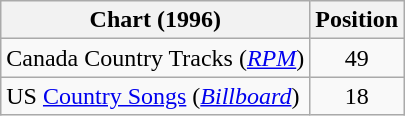<table class="wikitable sortable">
<tr>
<th scope="col">Chart (1996)</th>
<th scope="col">Position</th>
</tr>
<tr>
<td>Canada Country Tracks (<em><a href='#'>RPM</a></em>)</td>
<td align="center">49</td>
</tr>
<tr>
<td>US <a href='#'>Country Songs</a> (<em><a href='#'>Billboard</a></em>)</td>
<td align="center">18</td>
</tr>
</table>
